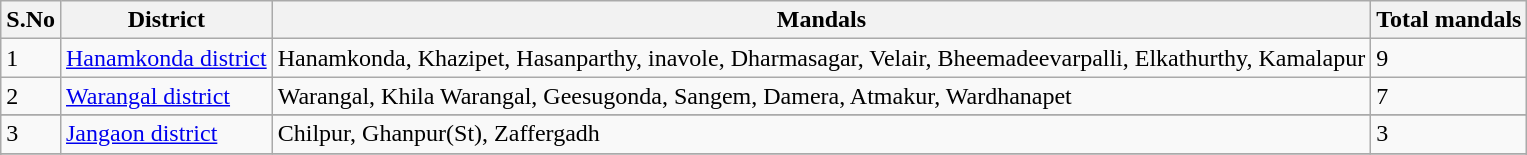<table class="wikitable">
<tr>
<th>S.No</th>
<th>District</th>
<th>Mandals</th>
<th>Total mandals</th>
</tr>
<tr>
<td>1</td>
<td><a href='#'>Hanamkonda district</a></td>
<td>Hanamkonda, Khazipet, Hasanparthy, inavole, Dharmasagar, Velair, Bheemadeevarpalli, Elkathurthy, Kamalapur</td>
<td>9</td>
</tr>
<tr>
<td>2</td>
<td><a href='#'>Warangal district</a></td>
<td>Warangal, Khila Warangal, Geesugonda, Sangem, Damera, Atmakur, Wardhanapet</td>
<td>7</td>
</tr>
<tr>
</tr>
<tr>
<td>3</td>
<td><a href='#'>Jangaon district</a></td>
<td>Chilpur, Ghanpur(St), Zaffergadh</td>
<td>3</td>
</tr>
<tr>
</tr>
<tr>
</tr>
</table>
